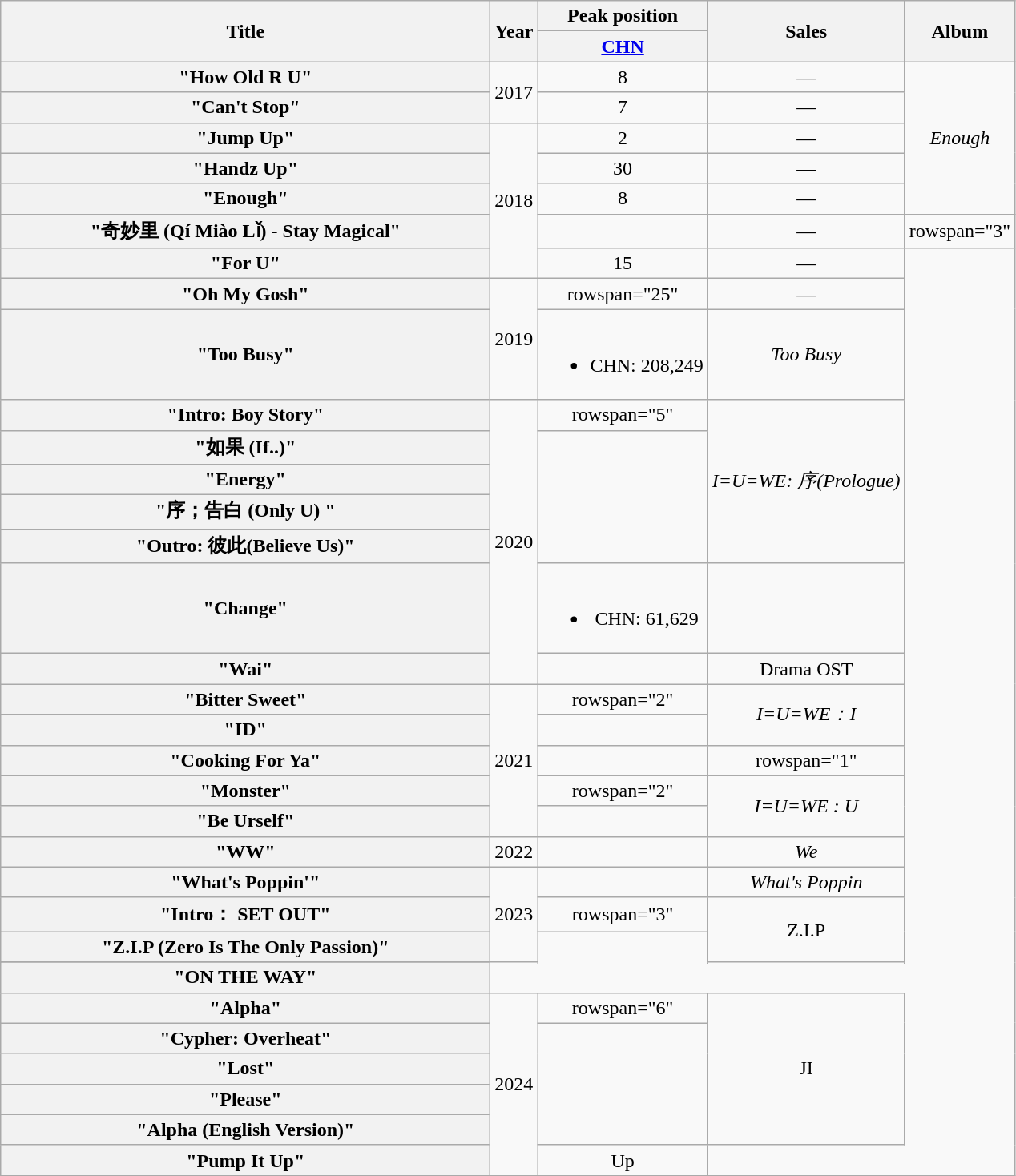<table class="wikitable plainrowheaders" style="text-align:center;">
<tr>
<th rowspan="2" scope="col" style="width:25em;">Title</th>
<th rowspan="2" scope="col">Year</th>
<th colspan="1" scope="col">Peak position</th>
<th rowspan="2">Sales</th>
<th rowspan="2">Album</th>
</tr>
<tr>
<th><a href='#'>CHN</a></th>
</tr>
<tr>
<th scope="row">"How Old R U"</th>
<td rowspan="2">2017</td>
<td>8</td>
<td>—</td>
<td rowspan="5"><em>Enough</em></td>
</tr>
<tr>
<th scope="row">"Can't Stop"</th>
<td>7</td>
<td>—</td>
</tr>
<tr>
<th scope="row">"Jump Up"</th>
<td rowspan="5">2018</td>
<td>2</td>
<td>—</td>
</tr>
<tr>
<th scope="row">"Handz Up"</th>
<td>30</td>
<td>—</td>
</tr>
<tr>
<th scope="row">"Enough"</th>
<td>8</td>
<td>—</td>
</tr>
<tr>
<th scope="row">"奇妙里 (Qí Miào Lǐ) - Stay Magical"</th>
<td></td>
<td>—</td>
<td>rowspan="3" </td>
</tr>
<tr>
<th scope="row">"For U"</th>
<td>15</td>
<td>—</td>
</tr>
<tr>
<th scope="row">"Oh My Gosh"</th>
<td rowspan="2">2019</td>
<td>rowspan="25" </td>
<td>—</td>
</tr>
<tr>
<th scope="row">"Too Busy"</th>
<td><br><ul><li>CHN: 208,249</li></ul></td>
<td><em>Too Busy</em></td>
</tr>
<tr>
<th scope="row">"Intro: Boy Story"</th>
<td rowspan="7">2020</td>
<td>rowspan="5" </td>
<td rowspan="5"><em>I=U=WE: 序(Prologue)</em></td>
</tr>
<tr>
<th scope="row">"如果 (If..)"</th>
</tr>
<tr>
<th scope="row">"Energy"</th>
</tr>
<tr>
<th scope="row">"序；告白 (Only U) "</th>
</tr>
<tr>
<th scope="row">"Outro: 彼此(Believe Us)"</th>
</tr>
<tr>
<th scope="row">"Change"</th>
<td><br><ul><li>CHN: 61,629</li></ul></td>
<td></td>
</tr>
<tr>
<th scope="row">"Wai"</th>
<td></td>
<td>Drama OST</td>
</tr>
<tr>
<th scope="row">"Bitter Sweet"</th>
<td rowspan="5">2021</td>
<td>rowspan="2" </td>
<td rowspan="2"><em>I=U=WE：I</em></td>
</tr>
<tr>
<th scope="row">"ID"</th>
</tr>
<tr>
<th scope="row">"Cooking For Ya"</th>
<td></td>
<td>rowspan="1"</td>
</tr>
<tr>
<th scope="row">"Monster"</th>
<td>rowspan="2" </td>
<td rowspan="2"><em>I=U=WE : U</em></td>
</tr>
<tr>
<th scope="row">"Be Urself"</th>
</tr>
<tr>
<th scope="row">"WW"</th>
<td>2022</td>
<td></td>
<td><em>We</em></td>
</tr>
<tr>
<th scope="row">"What's Poppin'"</th>
<td rowspan="4">2023</td>
<td></td>
<td><em>What's Poppin<strong></td>
</tr>
<tr>
<th scope="row">"Intro： SET OUT"</th>
<td>rowspan="3" </td>
<td rowspan="3"></em>Z.I.P<em></td>
</tr>
<tr>
<th scope="row">"Z.I.P (Zero Is The Only Passion)"</th>
</tr>
<tr>
</tr>
<tr>
<th scope="row">"ON THE WAY"</th>
</tr>
<tr>
<th scope="row">"Alpha"</th>
<td rowspan="6">2024</td>
<td>rowspan="6" </td>
<td rowspan="5"></em>JI<em></td>
</tr>
<tr>
<th scope="row">"Cypher: Overheat"</th>
</tr>
<tr>
<th scope="row">"Lost"</th>
</tr>
<tr>
<th scope="row">"Please"</th>
</tr>
<tr>
<th scope="row">"Alpha (English Version)"</th>
</tr>
<tr>
<th scope="row">"Pump It Up"</th>
<td></em>Up<em></td>
</tr>
<tr>
</tr>
</table>
